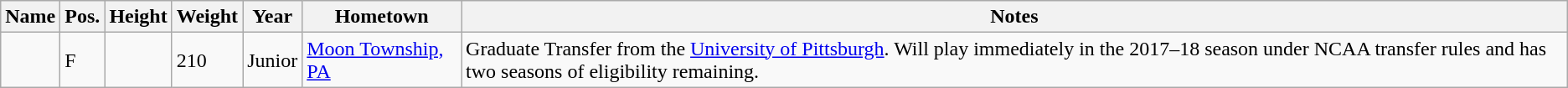<table class="wikitable sortable" style="font-size:100%;" border="1">
<tr>
<th>Name</th>
<th>Pos.</th>
<th>Height</th>
<th>Weight</th>
<th>Year</th>
<th>Hometown</th>
<th ! class="unsortable">Notes</th>
</tr>
<tr>
<td></td>
<td>F</td>
<td></td>
<td>210</td>
<td>Junior</td>
<td><a href='#'>Moon Township, PA</a></td>
<td>Graduate Transfer from the <a href='#'>University of Pittsburgh</a>. Will play immediately in the 2017–18 season under NCAA transfer rules and has two seasons of eligibility remaining.</td>
</tr>
</table>
